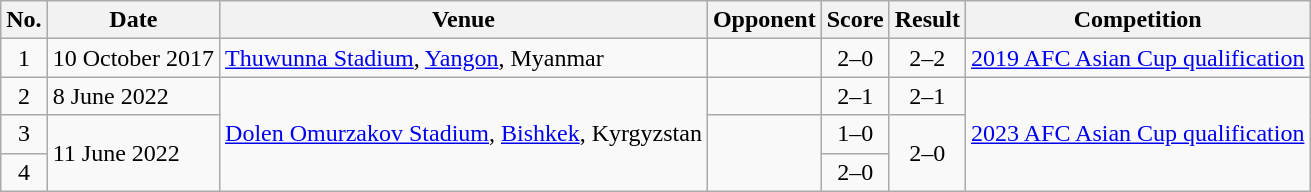<table class="wikitable sortable">
<tr>
<th scope="col">No.</th>
<th scope="col">Date</th>
<th scope="col">Venue</th>
<th scope="col">Opponent</th>
<th scope="col">Score</th>
<th scope="col">Result</th>
<th scope="col">Competition</th>
</tr>
<tr>
<td align="center">1</td>
<td>10 October 2017</td>
<td><a href='#'>Thuwunna Stadium</a>, <a href='#'>Yangon</a>, Myanmar</td>
<td></td>
<td align="center">2–0</td>
<td align="center">2–2</td>
<td><a href='#'>2019 AFC Asian Cup qualification</a></td>
</tr>
<tr>
<td align="center">2</td>
<td>8 June 2022</td>
<td rowspan="3"><a href='#'>Dolen Omurzakov Stadium</a>, <a href='#'>Bishkek</a>, Kyrgyzstan</td>
<td></td>
<td align="center">2–1</td>
<td align="center">2–1</td>
<td rowspan="3"><a href='#'>2023 AFC Asian Cup qualification</a></td>
</tr>
<tr>
<td align="center">3</td>
<td rowspan="2">11 June 2022</td>
<td rowspan="2"></td>
<td align="center">1–0</td>
<td rowspan="2" align="center">2–0</td>
</tr>
<tr>
<td align="center">4</td>
<td align="center">2–0</td>
</tr>
</table>
